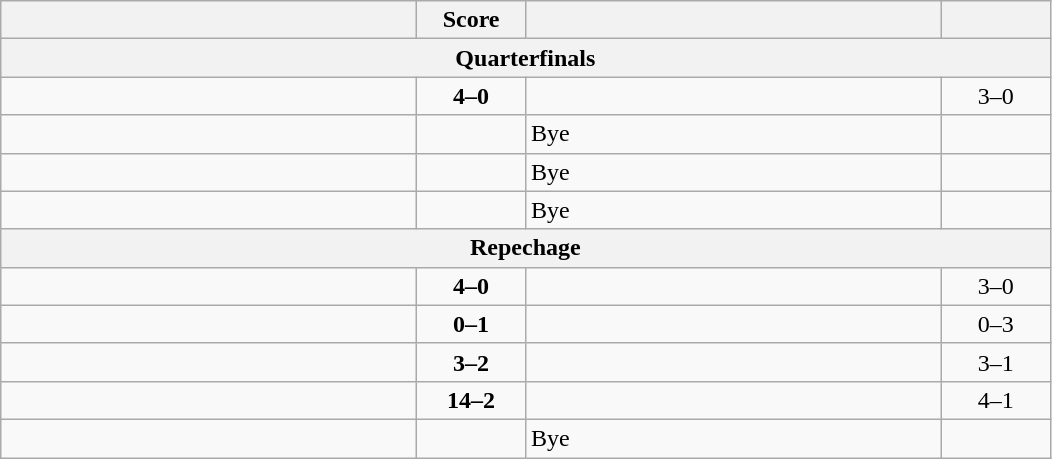<table class="wikitable" style="text-align: left; ">
<tr>
<th align="right" width="270"></th>
<th width="65">Score</th>
<th align="left" width="270"></th>
<th width="65"></th>
</tr>
<tr>
<th colspan=4>Quarterfinals</th>
</tr>
<tr>
<td><strong></strong></td>
<td align="center"><strong>4–0</strong></td>
<td></td>
<td align=center>3–0 <strong></strong></td>
</tr>
<tr>
<td><strong></strong></td>
<td></td>
<td>Bye</td>
<td></td>
</tr>
<tr>
<td><strong></strong></td>
<td></td>
<td>Bye</td>
<td></td>
</tr>
<tr>
<td><strong></strong></td>
<td></td>
<td>Bye</td>
<td></td>
</tr>
<tr>
<th colspan=4>Repechage</th>
</tr>
<tr>
<td><strong></strong></td>
<td align="center"><strong>4–0</strong></td>
<td></td>
<td align=center>3–0 <strong></strong></td>
</tr>
<tr>
<td></td>
<td align="center"><strong>0–1</strong></td>
<td><strong></strong></td>
<td align=center>0–3 <strong></strong></td>
</tr>
<tr>
<td><strong></strong></td>
<td align="center"><strong>3–2</strong></td>
<td></td>
<td align=center>3–1 <strong></strong></td>
</tr>
<tr>
<td><strong></strong></td>
<td align="center"><strong>14–2</strong></td>
<td></td>
<td align=center>4–1 <strong></strong></td>
</tr>
<tr>
<td><strong></strong></td>
<td></td>
<td>Bye</td>
<td></td>
</tr>
</table>
